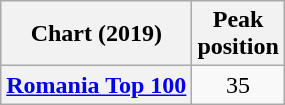<table class="wikitable plainrowheaders" style="text-align:center">
<tr>
<th>Chart (2019)</th>
<th>Peak<br>position</th>
</tr>
<tr>
<th scope="row"><a href='#'>Romania Top 100</a></th>
<td>35</td>
</tr>
</table>
